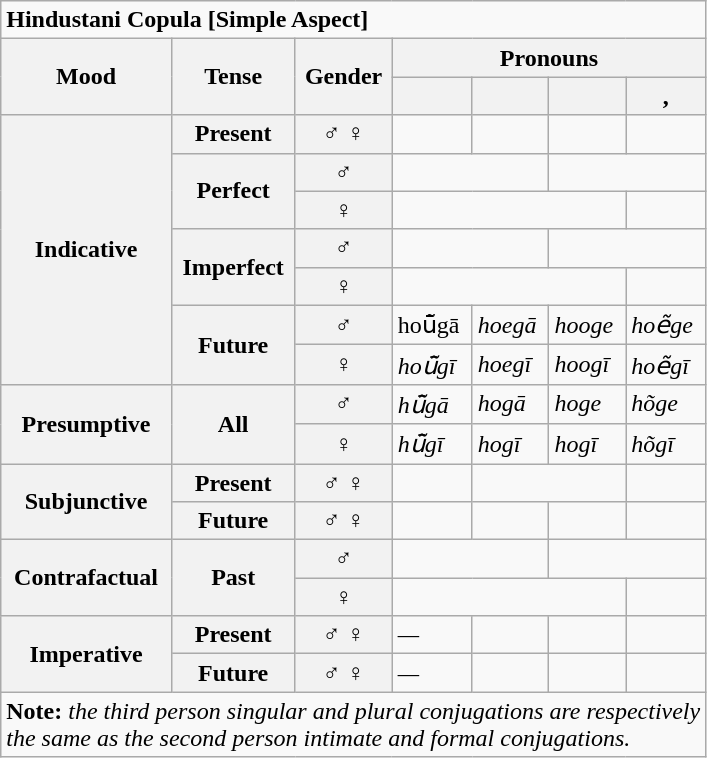<table class="wikitable mw-collapsible mw-collapsed" border="0" cellspacing="2" cellpadding="1">
<tr>
<td colspan="7"><strong>Hindustani Copula   [Simple Aspect]</strong></td>
</tr>
<tr>
<th rowspan="2"><strong>Mood</strong></th>
<th rowspan="2"><strong>Tense</strong></th>
<th rowspan="2"><strong>Gender</strong></th>
<th colspan="4">Pronouns</th>
</tr>
<tr>
<th align="right"></th>
<th align="left"></th>
<th></th>
<th>, </th>
</tr>
<tr>
<th rowspan="7"><strong>Indicative</strong></th>
<th><strong>Present</strong></th>
<th>♂ ♀</th>
<td></td>
<td></td>
<td></td>
<td></td>
</tr>
<tr>
<th rowspan="2"><strong>Perfect</strong></th>
<th>♂</th>
<td colspan="2"></td>
<td colspan="2"></td>
</tr>
<tr>
<th>♀</th>
<td colspan="3"></td>
<td></td>
</tr>
<tr>
<th rowspan="2"><strong>Imperfect</strong></th>
<th>♂</th>
<td colspan="2"></td>
<td colspan="2"></td>
</tr>
<tr>
<th>♀</th>
<td colspan="3"></td>
<td></td>
</tr>
<tr>
<th rowspan="2"><strong>Future</strong></th>
<th>♂</th>
<td>hoū̃gā</td>
<td><em>hoegā</em></td>
<td><em>hooge</em></td>
<td><em>hoẽge</em></td>
</tr>
<tr>
<th>♀</th>
<td><em>hoū̃gī</em></td>
<td><em>hoegī</em></td>
<td><em>hoogī</em></td>
<td><em>hoẽgī</em></td>
</tr>
<tr>
<th rowspan="2"><strong>Presumptive</strong></th>
<th rowspan="2">All</th>
<th>♂</th>
<td><em>hū̃gā</em></td>
<td><em>hogā</em></td>
<td><em>hoge</em></td>
<td><em>hõge</em></td>
</tr>
<tr>
<th>♀</th>
<td><em>hū̃gī</em></td>
<td><em>hogī</em></td>
<td><em>hogī</em></td>
<td><em>hõgī</em></td>
</tr>
<tr>
<th rowspan="2"><strong>Subjunctive</strong></th>
<th><strong>Present</strong></th>
<th>♂ ♀</th>
<td></td>
<td colspan="2"></td>
<td></td>
</tr>
<tr>
<th><strong>Future</strong></th>
<th>♂ ♀</th>
<td></td>
<td></td>
<td></td>
<td></td>
</tr>
<tr>
<th rowspan="2"><strong>Contrafactual</strong></th>
<th rowspan="2"><strong>Past</strong></th>
<th>♂</th>
<td colspan="2"></td>
<td colspan="2"></td>
</tr>
<tr>
<th>♀</th>
<td colspan="3"></td>
<td></td>
</tr>
<tr>
<th rowspan="2"><strong>Imperative</strong></th>
<th><strong>Present</strong></th>
<th>♂ ♀</th>
<td><em>—</em></td>
<td></td>
<td></td>
<td></td>
</tr>
<tr>
<th><strong>Future</strong></th>
<th>♂ ♀</th>
<td><em>—</em></td>
<td></td>
<td></td>
<td></td>
</tr>
<tr>
<td colspan="7"><strong>Note:</strong> <em>the third person singular and plural conjugations are respectively</em><br><em>the same as the second person intimate and formal conjugations.</em></td>
</tr>
</table>
